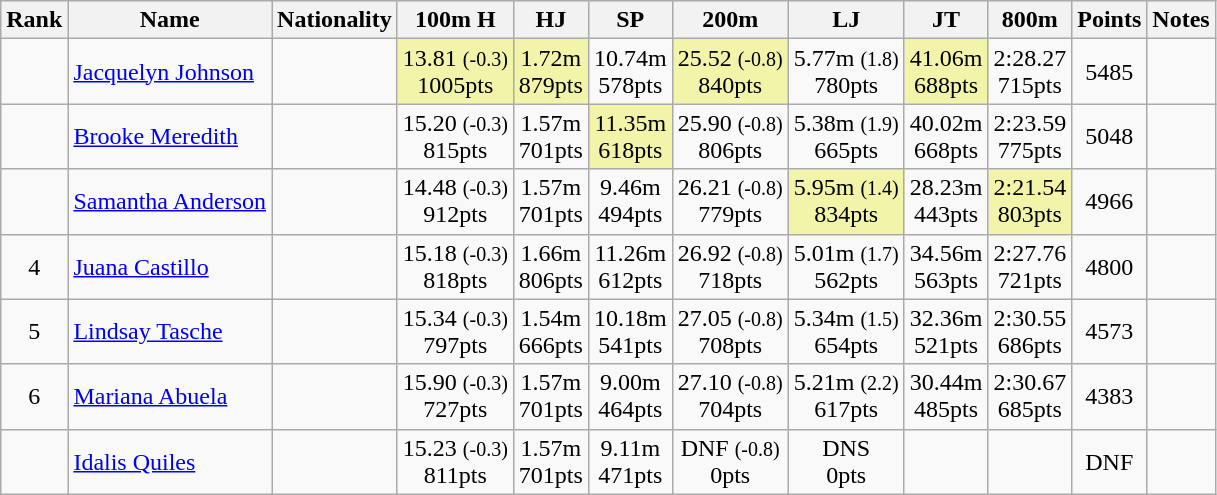<table class="wikitable sortable" style="text-align:center">
<tr>
<th>Rank</th>
<th>Name</th>
<th>Nationality</th>
<th>100m H</th>
<th>HJ</th>
<th>SP</th>
<th>200m</th>
<th>LJ</th>
<th>JT</th>
<th>800m</th>
<th>Points</th>
<th>Notes</th>
</tr>
<tr>
<td align=center></td>
<td align=left><a href='#'>Jacquelyn Johnson</a></td>
<td align=left></td>
<td bgcolor=#F2F5A9>13.81 <small>(-0.3)</small><br> 1005pts</td>
<td bgcolor=#F2F5A9>1.72m<br> 879pts</td>
<td>10.74m<br> 578pts</td>
<td bgcolor=#F2F5A9>25.52 <small>(-0.8)</small><br> 840pts</td>
<td>5.77m <small>(1.8)</small><br> 780pts</td>
<td bgcolor=#F2F5A9>41.06m<br> 688pts</td>
<td>2:28.27<br> 715pts</td>
<td>5485</td>
<td></td>
</tr>
<tr>
<td align=center></td>
<td align=left><a href='#'>Brooke Meredith</a></td>
<td align=left></td>
<td>15.20 <small>(-0.3)</small><br> 815pts</td>
<td>1.57m<br> 701pts</td>
<td bgcolor=#F2F5A9>11.35m<br> 618pts</td>
<td>25.90 <small>(-0.8)</small><br> 806pts</td>
<td>5.38m <small>(1.9)</small><br> 665pts</td>
<td>40.02m<br> 668pts</td>
<td>2:23.59<br> 775pts</td>
<td>5048</td>
<td></td>
</tr>
<tr>
<td align=center></td>
<td align=left><a href='#'>Samantha Anderson</a></td>
<td align=left></td>
<td>14.48 <small>(-0.3)</small><br> 912pts</td>
<td>1.57m<br> 701pts</td>
<td>9.46m<br> 494pts</td>
<td>26.21 <small>(-0.8)</small><br> 779pts</td>
<td bgcolor=#F2F5A9>5.95m <small>(1.4)</small><br> 834pts</td>
<td>28.23m<br> 443pts</td>
<td bgcolor=#F2F5A9>2:21.54<br> 803pts</td>
<td>4966</td>
<td></td>
</tr>
<tr>
<td align=center>4</td>
<td align=left><a href='#'>Juana Castillo</a></td>
<td align=left></td>
<td>15.18 <small>(-0.3)</small><br> 818pts</td>
<td>1.66m<br> 806pts</td>
<td>11.26m<br> 612pts</td>
<td>26.92 <small>(-0.8)</small><br> 718pts</td>
<td>5.01m <small>(1.7)</small><br> 562pts</td>
<td>34.56m<br> 563pts</td>
<td>2:27.76<br> 721pts</td>
<td>4800</td>
<td></td>
</tr>
<tr>
<td align=center>5</td>
<td align=left><a href='#'>Lindsay Tasche</a></td>
<td align=left></td>
<td>15.34 <small>(-0.3)</small><br> 797pts</td>
<td>1.54m<br> 666pts</td>
<td>10.18m<br> 541pts</td>
<td>27.05 <small>(-0.8)</small><br> 708pts</td>
<td>5.34m <small>(1.5)</small><br> 654pts</td>
<td>32.36m<br> 521pts</td>
<td>2:30.55<br> 686pts</td>
<td>4573</td>
<td></td>
</tr>
<tr>
<td align=center>6</td>
<td align=left><a href='#'>Mariana Abuela</a></td>
<td align=left></td>
<td>15.90 <small>(-0.3)</small><br> 727pts</td>
<td>1.57m<br> 701pts</td>
<td>9.00m<br> 464pts</td>
<td>27.10 <small>(-0.8)</small><br> 704pts</td>
<td>5.21m <small>(2.2)</small><br> 617pts</td>
<td>30.44m<br> 485pts</td>
<td>2:30.67<br> 685pts</td>
<td>4383</td>
<td></td>
</tr>
<tr>
<td align=center></td>
<td align=left><a href='#'>Idalis Quiles</a></td>
<td align=left></td>
<td>15.23 <small>(-0.3)</small><br> 811pts</td>
<td>1.57m<br> 701pts</td>
<td>9.11m<br> 471pts</td>
<td>DNF <small>(-0.8)</small><br> 0pts</td>
<td>DNS<br> 0pts</td>
<td></td>
<td></td>
<td>DNF</td>
<td></td>
</tr>
</table>
